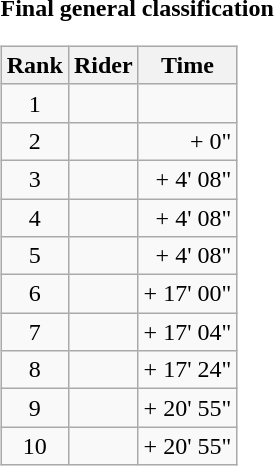<table>
<tr>
<td><strong>Final general classification</strong><br><table class="wikitable">
<tr>
<th scope="col">Rank</th>
<th scope="col">Rider</th>
<th scope="col">Time</th>
</tr>
<tr>
<td style="text-align:center;">1</td>
<td></td>
<td style="text-align:right;"></td>
</tr>
<tr>
<td style="text-align:center;">2</td>
<td></td>
<td style="text-align:right;">+ 0"</td>
</tr>
<tr>
<td style="text-align:center;">3</td>
<td></td>
<td style="text-align:right;">+ 4' 08"</td>
</tr>
<tr>
<td style="text-align:center;">4</td>
<td></td>
<td style="text-align:right;">+ 4' 08"</td>
</tr>
<tr>
<td style="text-align:center;">5</td>
<td></td>
<td style="text-align:right;">+ 4' 08"</td>
</tr>
<tr>
<td style="text-align:center;">6</td>
<td></td>
<td style="text-align:right;">+ 17' 00"</td>
</tr>
<tr>
<td style="text-align:center;">7</td>
<td></td>
<td style="text-align:right;">+ 17' 04"</td>
</tr>
<tr>
<td style="text-align:center;">8</td>
<td></td>
<td style="text-align:right;">+ 17' 24"</td>
</tr>
<tr>
<td style="text-align:center;">9</td>
<td></td>
<td style="text-align:right;">+ 20' 55"</td>
</tr>
<tr>
<td style="text-align:center;">10</td>
<td></td>
<td style="text-align:right;">+ 20' 55"</td>
</tr>
</table>
</td>
</tr>
</table>
